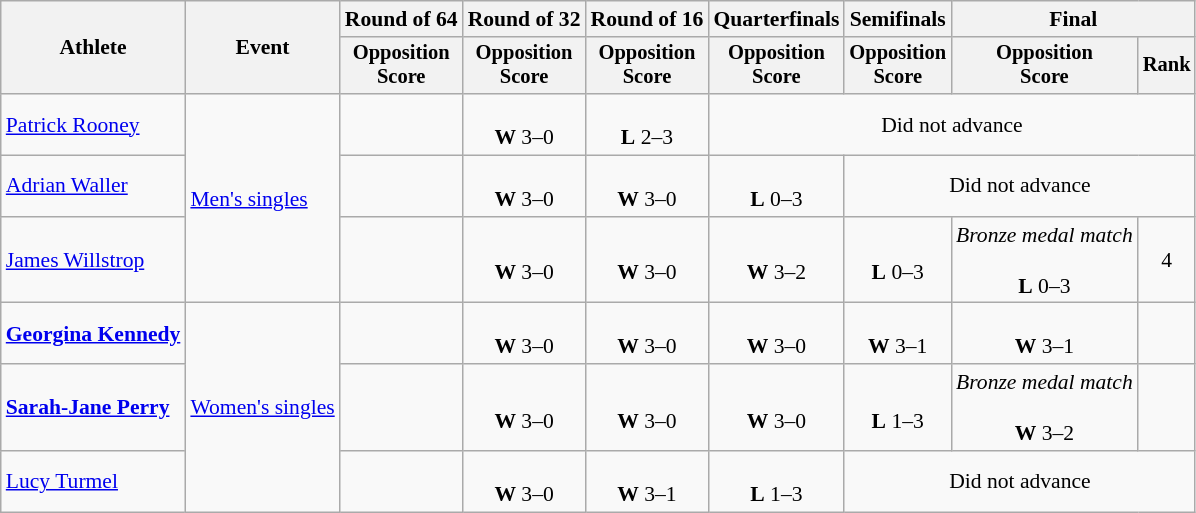<table class=wikitable style=font-size:90%;text-align:center>
<tr>
<th rowspan=2>Athlete</th>
<th rowspan=2>Event</th>
<th>Round of 64</th>
<th>Round of 32</th>
<th>Round of 16</th>
<th>Quarterfinals</th>
<th>Semifinals</th>
<th colspan=2>Final</th>
</tr>
<tr style=font-size:95%>
<th>Opposition<br>Score</th>
<th>Opposition<br>Score</th>
<th>Opposition<br>Score</th>
<th>Opposition<br>Score</th>
<th>Opposition<br>Score</th>
<th>Opposition<br>Score</th>
<th>Rank</th>
</tr>
<tr>
<td align=left><a href='#'>Patrick Rooney</a></td>
<td align=left rowspan=3><a href='#'>Men's singles</a></td>
<td></td>
<td><br><strong>W</strong> 3–0</td>
<td><br><strong>L</strong> 2–3</td>
<td colspan=4>Did not advance</td>
</tr>
<tr>
<td align=left><a href='#'>Adrian Waller</a></td>
<td></td>
<td><br><strong>W</strong> 3–0</td>
<td><br><strong>W</strong> 3–0</td>
<td><br><strong>L</strong> 0–3</td>
<td colspan=3>Did not advance</td>
</tr>
<tr>
<td align=left><a href='#'>James Willstrop</a></td>
<td></td>
<td><br><strong>W</strong> 3–0</td>
<td><br><strong>W</strong> 3–0</td>
<td><br><strong>W</strong> 3–2</td>
<td><br><strong>L</strong> 0–3</td>
<td><em>Bronze medal match</em><br><br><strong>L</strong> 0–3</td>
<td>4</td>
</tr>
<tr>
<td align=left><strong><a href='#'>Georgina Kennedy</a></strong></td>
<td align=left rowspan=3><a href='#'>Women's singles</a></td>
<td></td>
<td><br><strong>W</strong> 3–0</td>
<td><br><strong>W</strong> 3–0</td>
<td><br><strong>W</strong> 3–0</td>
<td><br><strong>W</strong> 3–1</td>
<td><br><strong>W</strong> 3–1</td>
<td></td>
</tr>
<tr>
<td align=left><strong><a href='#'>Sarah-Jane Perry</a></strong></td>
<td></td>
<td><br><strong>W</strong> 3–0</td>
<td><br><strong>W</strong> 3–0</td>
<td><br><strong>W</strong> 3–0</td>
<td><br><strong>L</strong> 1–3</td>
<td><em>Bronze medal match</em><br><br><strong>W</strong> 3–2</td>
<td></td>
</tr>
<tr>
<td align=left><a href='#'>Lucy Turmel</a></td>
<td></td>
<td><br><strong>W</strong> 3–0</td>
<td><br><strong>W</strong> 3–1</td>
<td><br><strong>L</strong> 1–3</td>
<td colspan=3>Did not advance</td>
</tr>
</table>
